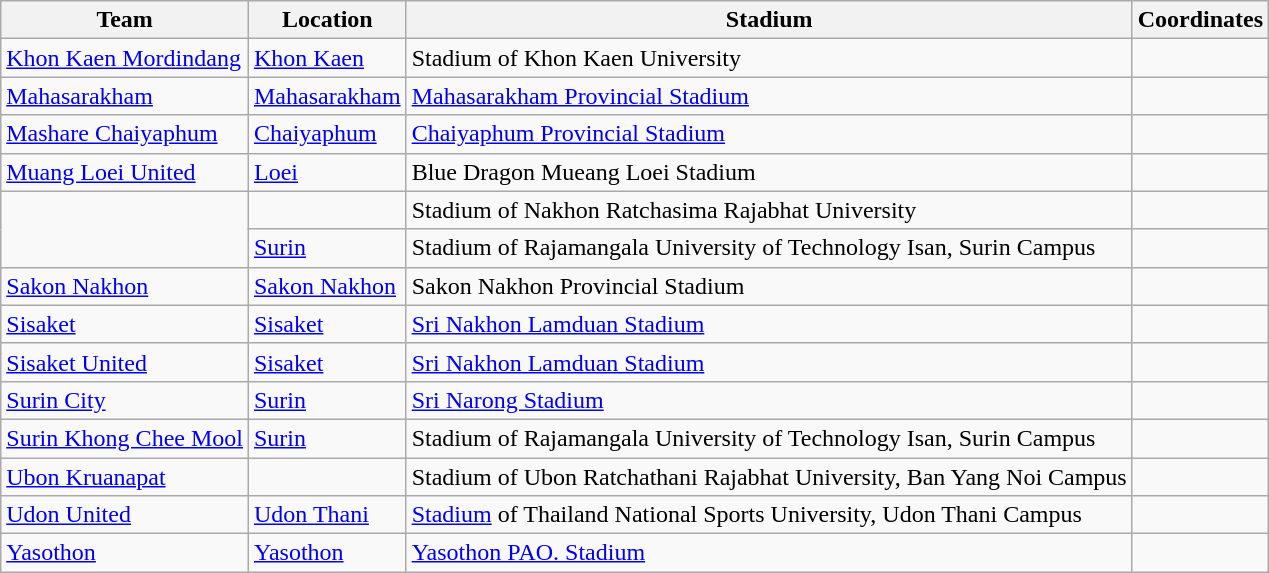<table class="wikitable sortable">
<tr>
<th>Team</th>
<th>Location</th>
<th>Stadium</th>
<th>Coordinates</th>
</tr>
<tr>
<td><a href='#'>Khon Kaen Mordindang</a></td>
<td><a href='#'>Khon Kaen</a> </td>
<td>Stadium of Khon Kaen University</td>
<td></td>
</tr>
<tr>
<td><a href='#'>Mahasarakham</a></td>
<td><a href='#'>Mahasarakham</a> </td>
<td><a href='#'>Mahasarakham Provincial Stadium</a></td>
<td></td>
</tr>
<tr>
<td><a href='#'>Mashare Chaiyaphum</a></td>
<td><a href='#'>Chaiyaphum</a> </td>
<td><a href='#'>Chaiyaphum Provincial Stadium</a></td>
<td></td>
</tr>
<tr>
<td><a href='#'>Muang Loei United</a></td>
<td><a href='#'>Loei</a> </td>
<td>Blue Dragon Mueang Loei Stadium</td>
<td></td>
</tr>
<tr>
<td rowspan="2"></td>
<td></td>
<td>Stadium of Nakhon Ratchasima Rajabhat University</td>
<td></td>
</tr>
<tr>
<td><a href='#'>Surin</a> </td>
<td>Stadium of Rajamangala University of Technology Isan, Surin Campus </td>
<td></td>
</tr>
<tr>
<td><a href='#'>Sakon Nakhon</a></td>
<td><a href='#'>Sakon Nakhon</a> </td>
<td>Sakon Nakhon Provincial Stadium</td>
<td></td>
</tr>
<tr>
<td><a href='#'>Sisaket</a></td>
<td><a href='#'>Sisaket</a> </td>
<td><a href='#'>Sri Nakhon Lamduan Stadium</a></td>
<td></td>
</tr>
<tr>
<td><a href='#'>Sisaket United</a></td>
<td><a href='#'>Sisaket</a> </td>
<td><a href='#'>Sri Nakhon Lamduan Stadium</a></td>
<td></td>
</tr>
<tr>
<td><a href='#'>Surin City</a></td>
<td><a href='#'>Surin</a> </td>
<td><a href='#'>Sri Narong Stadium</a></td>
<td></td>
</tr>
<tr>
<td><a href='#'>Surin Khong Chee Mool</a></td>
<td><a href='#'>Surin</a> </td>
<td>Stadium of Rajamangala University of Technology Isan, Surin Campus</td>
<td></td>
</tr>
<tr>
<td><a href='#'>Ubon Kruanapat</a></td>
<td></td>
<td>Stadium of Ubon Ratchathani Rajabhat University, Ban Yang Noi Campus</td>
<td></td>
</tr>
<tr>
<td><a href='#'>Udon United</a></td>
<td><a href='#'>Udon Thani</a> </td>
<td><a href='#'>Stadium</a> of Thailand National Sports University, Udon Thani Campus</td>
<td></td>
</tr>
<tr>
<td><a href='#'>Yasothon</a></td>
<td><a href='#'>Yasothon</a> </td>
<td><a href='#'>Yasothon PAO. Stadium</a></td>
<td></td>
</tr>
</table>
